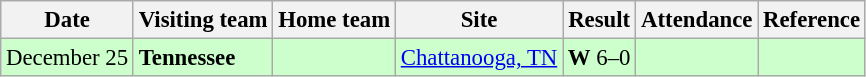<table class="wikitable" style="font-size:95%;">
<tr>
<th>Date</th>
<th>Visiting team</th>
<th>Home team</th>
<th>Site</th>
<th>Result</th>
<th>Attendance</th>
<th class="unsortable">Reference</th>
</tr>
<tr bgcolor=ccffcc>
<td>December 25</td>
<td><strong>Tennessee</strong></td>
<td></td>
<td><a href='#'>Chattanooga, TN</a></td>
<td><strong>W</strong> 6–0</td>
<td></td>
<td></td>
</tr>
</table>
